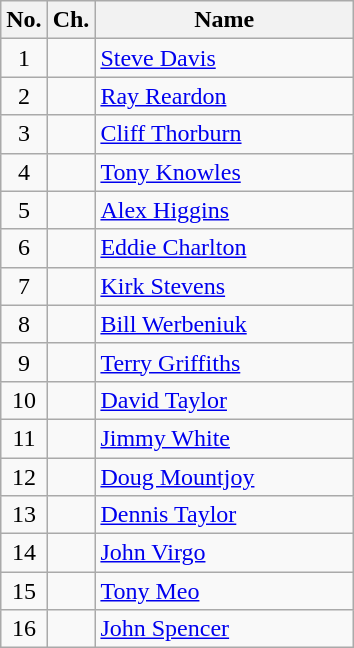<table class="wikitable" style="text-align: center;">
<tr>
<th>No.</th>
<th>Ch.</th>
<th width=165>Name</th>
</tr>
<tr>
<td>1</td>
<td></td>
<td style="text-align:left;"> <a href='#'>Steve Davis</a></td>
</tr>
<tr>
<td>2</td>
<td></td>
<td style="text-align:left;"> <a href='#'>Ray Reardon</a></td>
</tr>
<tr>
<td>3</td>
<td></td>
<td style="text-align:left;"> <a href='#'>Cliff Thorburn</a></td>
</tr>
<tr>
<td>4</td>
<td></td>
<td style="text-align:left;"> <a href='#'>Tony Knowles</a></td>
</tr>
<tr>
<td>5</td>
<td></td>
<td style="text-align:left;"> <a href='#'>Alex Higgins</a></td>
</tr>
<tr>
<td>6</td>
<td></td>
<td style="text-align:left;"> <a href='#'>Eddie Charlton</a></td>
</tr>
<tr>
<td>7</td>
<td></td>
<td style="text-align:left;"> <a href='#'>Kirk Stevens</a></td>
</tr>
<tr>
<td>8</td>
<td></td>
<td style="text-align:left;"> <a href='#'>Bill Werbeniuk</a></td>
</tr>
<tr>
<td>9</td>
<td></td>
<td style="text-align:left;"> <a href='#'>Terry Griffiths</a></td>
</tr>
<tr>
<td>10</td>
<td></td>
<td style="text-align:left;"> <a href='#'>David Taylor</a></td>
</tr>
<tr>
<td>11</td>
<td></td>
<td style="text-align:left;"> <a href='#'>Jimmy White</a></td>
</tr>
<tr>
<td>12</td>
<td></td>
<td style="text-align:left;"> <a href='#'>Doug Mountjoy</a></td>
</tr>
<tr>
<td>13</td>
<td></td>
<td style="text-align:left;"> <a href='#'>Dennis Taylor</a></td>
</tr>
<tr>
<td>14</td>
<td></td>
<td style="text-align:left;"> <a href='#'>John Virgo</a></td>
</tr>
<tr>
<td>15</td>
<td></td>
<td style="text-align:left;"> <a href='#'>Tony Meo</a></td>
</tr>
<tr>
<td>16</td>
<td></td>
<td style="text-align:left;"> <a href='#'>John Spencer</a></td>
</tr>
</table>
